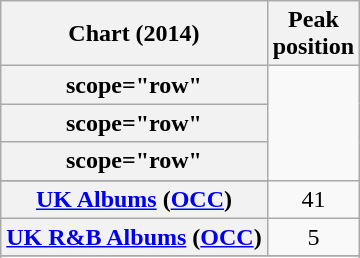<table class="wikitable sortable plainrowheaders" style="text-align:center">
<tr>
<th scope="col">Chart (2014)</th>
<th scope="col">Peak<br>position</th>
</tr>
<tr>
<th>scope="row"</th>
</tr>
<tr>
<th>scope="row"</th>
</tr>
<tr>
<th>scope="row"</th>
</tr>
<tr>
</tr>
<tr>
<th scope="row"><a href='#'>UK Albums</a> (<a href='#'>OCC</a>)</th>
<td>41</td>
</tr>
<tr>
<th scope="row"><a href='#'>UK R&B Albums</a> (<a href='#'>OCC</a>)</th>
<td>5</td>
</tr>
<tr>
</tr>
<tr>
</tr>
</table>
